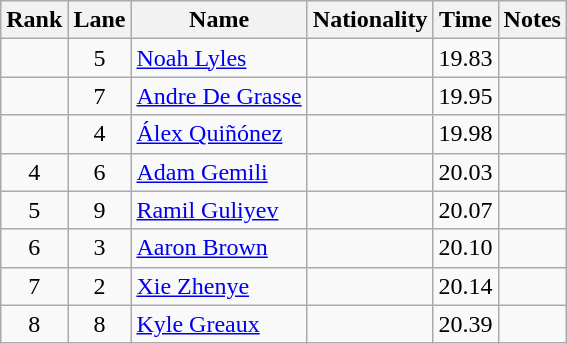<table class="wikitable sortable" style="text-align:center">
<tr>
<th>Rank</th>
<th>Lane</th>
<th>Name</th>
<th>Nationality</th>
<th>Time</th>
<th>Notes</th>
</tr>
<tr>
<td></td>
<td>5</td>
<td align=left><a href='#'>Noah Lyles</a></td>
<td align=left></td>
<td>19.83</td>
<td></td>
</tr>
<tr>
<td></td>
<td>7</td>
<td align=left><a href='#'>Andre De Grasse</a></td>
<td align=left></td>
<td>19.95</td>
<td></td>
</tr>
<tr>
<td></td>
<td>4</td>
<td align=left><a href='#'>Álex Quiñónez</a></td>
<td align=left></td>
<td>19.98</td>
<td></td>
</tr>
<tr>
<td>4</td>
<td>6</td>
<td align=left><a href='#'>Adam Gemili</a></td>
<td align=left></td>
<td>20.03</td>
<td></td>
</tr>
<tr>
<td>5</td>
<td>9</td>
<td align=left><a href='#'>Ramil Guliyev</a></td>
<td align=left></td>
<td>20.07</td>
<td></td>
</tr>
<tr>
<td>6</td>
<td>3</td>
<td align=left><a href='#'>Aaron Brown</a></td>
<td align=left></td>
<td>20.10</td>
<td></td>
</tr>
<tr>
<td>7</td>
<td>2</td>
<td align=left><a href='#'>Xie Zhenye</a></td>
<td align=left></td>
<td>20.14</td>
<td></td>
</tr>
<tr>
<td>8</td>
<td>8</td>
<td align=left><a href='#'>Kyle Greaux</a></td>
<td align=left></td>
<td>20.39</td>
<td></td>
</tr>
</table>
